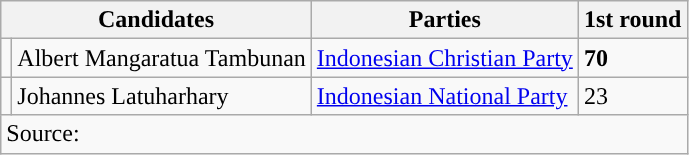<table class="wikitable">
<tr>
<th colspan="2">Candidates</th>
<th>Parties</th>
<th>1st round</th>
</tr>
<tr>
<td style="background-color:"></td>
<td>Albert Mangaratua Tambunan</td>
<td><a href='#'>Indonesian Christian Party</a></td>
<td><strong>70</strong></td>
</tr>
<tr>
<td style="background-color:"></td>
<td>Johannes Latuharhary</td>
<td><a href='#'>Indonesian National Party</a></td>
<td>23</td>
</tr>
<tr>
<td colspan="4">Source: </td>
</tr>
</table>
